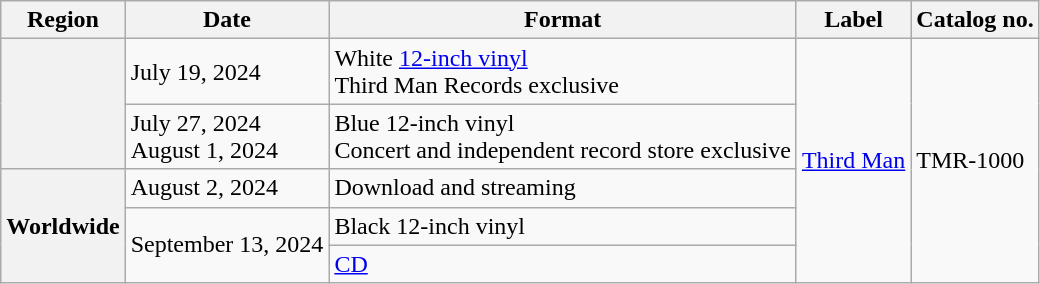<table class="wikitable plainrowheaders">
<tr>
<th scope="col">Region</th>
<th scope="col">Date</th>
<th scope="col">Format</th>
<th scope="col">Label</th>
<th scope="col">Catalog no.</th>
</tr>
<tr>
<th scope="row" rowspan="2"><br></th>
<td>July 19, 2024</td>
<td>White <a href='#'>12-inch vinyl</a><br>Third Man Records exclusive</td>
<td rowspan="5"><a href='#'>Third Man</a></td>
<td rowspan="5">TMR-1000</td>
</tr>
<tr>
<td>July 27, 2024<br>August 1, 2024</td>
<td>Blue 12-inch vinyl<br>Concert and independent record store exclusive</td>
</tr>
<tr>
<th scope="row" rowspan="3">Worldwide</th>
<td>August 2, 2024</td>
<td>Download and streaming</td>
</tr>
<tr>
<td rowspan="2">September 13, 2024</td>
<td>Black 12-inch vinyl</td>
</tr>
<tr>
<td><a href='#'>CD</a></td>
</tr>
</table>
